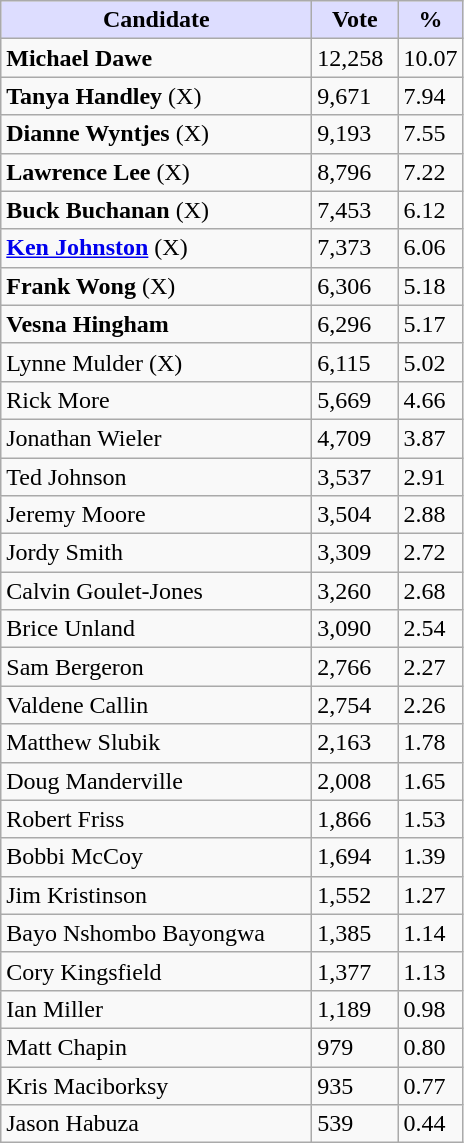<table class="wikitable">
<tr>
<th style="background:#ddf; width:200px;">Candidate</th>
<th style="background:#ddf; width:50px;">Vote</th>
<th style="background:#ddf; width:30px;">%</th>
</tr>
<tr>
<td><strong>Michael Dawe</strong></td>
<td>12,258</td>
<td>10.07</td>
</tr>
<tr>
<td><strong>Tanya Handley</strong> (X)</td>
<td>9,671</td>
<td>7.94</td>
</tr>
<tr>
<td><strong>Dianne Wyntjes</strong> (X)</td>
<td>9,193</td>
<td>7.55</td>
</tr>
<tr>
<td><strong>Lawrence Lee</strong> (X)</td>
<td>8,796</td>
<td>7.22</td>
</tr>
<tr>
<td><strong>Buck Buchanan</strong> (X)</td>
<td>7,453</td>
<td>6.12</td>
</tr>
<tr>
<td><strong><a href='#'>Ken Johnston</a></strong> (X)</td>
<td>7,373</td>
<td>6.06</td>
</tr>
<tr>
<td><strong>Frank Wong</strong> (X)</td>
<td>6,306</td>
<td>5.18</td>
</tr>
<tr>
<td><strong>Vesna Hingham</strong></td>
<td>6,296</td>
<td>5.17</td>
</tr>
<tr>
<td>Lynne Mulder (X)</td>
<td>6,115</td>
<td>5.02</td>
</tr>
<tr>
<td>Rick More</td>
<td>5,669</td>
<td>4.66</td>
</tr>
<tr>
<td>Jonathan Wieler</td>
<td>4,709</td>
<td>3.87</td>
</tr>
<tr>
<td>Ted Johnson</td>
<td>3,537</td>
<td>2.91</td>
</tr>
<tr>
<td>Jeremy Moore</td>
<td>3,504</td>
<td>2.88</td>
</tr>
<tr>
<td>Jordy Smith</td>
<td>3,309</td>
<td>2.72</td>
</tr>
<tr>
<td>Calvin Goulet-Jones</td>
<td>3,260</td>
<td>2.68</td>
</tr>
<tr>
<td>Brice Unland</td>
<td>3,090</td>
<td>2.54</td>
</tr>
<tr>
<td>Sam Bergeron</td>
<td>2,766</td>
<td>2.27</td>
</tr>
<tr>
<td>Valdene Callin</td>
<td>2,754</td>
<td>2.26</td>
</tr>
<tr>
<td>Matthew Slubik</td>
<td>2,163</td>
<td>1.78</td>
</tr>
<tr>
<td>Doug Manderville</td>
<td>2,008</td>
<td>1.65</td>
</tr>
<tr>
<td>Robert Friss</td>
<td>1,866</td>
<td>1.53</td>
</tr>
<tr>
<td>Bobbi McCoy</td>
<td>1,694</td>
<td>1.39</td>
</tr>
<tr>
<td>Jim Kristinson</td>
<td>1,552</td>
<td>1.27</td>
</tr>
<tr>
<td>Bayo Nshombo Bayongwa</td>
<td>1,385</td>
<td>1.14</td>
</tr>
<tr>
<td>Cory Kingsfield</td>
<td>1,377</td>
<td>1.13</td>
</tr>
<tr>
<td>Ian Miller</td>
<td>1,189</td>
<td>0.98</td>
</tr>
<tr>
<td>Matt Chapin</td>
<td>979</td>
<td>0.80</td>
</tr>
<tr>
<td>Kris Maciborksy</td>
<td>935</td>
<td>0.77</td>
</tr>
<tr>
<td>Jason Habuza</td>
<td>539</td>
<td>0.44</td>
</tr>
</table>
